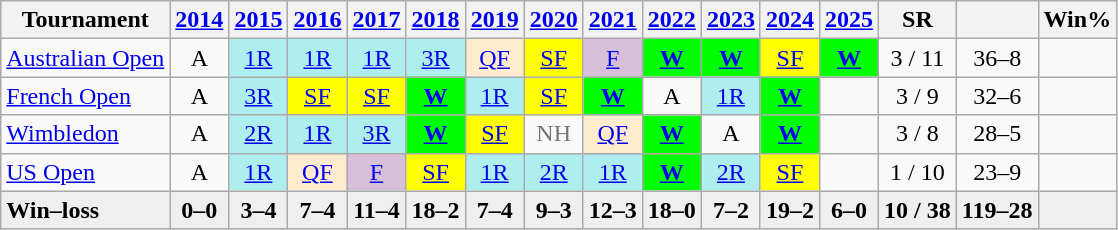<table class=wikitable style=text-align:center>
<tr>
<th>Tournament</th>
<th><a href='#'>2014</a></th>
<th><a href='#'>2015</a></th>
<th><a href='#'>2016</a></th>
<th><a href='#'>2017</a></th>
<th><a href='#'>2018</a></th>
<th><a href='#'>2019</a></th>
<th><a href='#'>2020</a></th>
<th><a href='#'>2021</a></th>
<th><a href='#'>2022</a></th>
<th><a href='#'>2023</a></th>
<th><a href='#'>2024</a></th>
<th><a href='#'>2025</a></th>
<th>SR</th>
<th></th>
<th>Win%</th>
</tr>
<tr>
<td align=left><a href='#'>Australian Open</a></td>
<td>A</td>
<td style=background:#afeeee><a href='#'>1R</a></td>
<td style=background:#afeeee><a href='#'>1R</a></td>
<td style=background:#afeeee><a href='#'>1R</a></td>
<td style=background:#afeeee><a href='#'>3R</a></td>
<td style=background:#ffebcd><a href='#'>QF</a></td>
<td style=background:yellow><a href='#'>SF</a></td>
<td style=background:thistle><a href='#'>F</a></td>
<td style=background:lime><a href='#'><strong>W</strong></a></td>
<td style=background:lime><a href='#'><strong>W</strong></a></td>
<td style=background:yellow><a href='#'>SF</a></td>
<td style=background:lime><a href='#'><strong>W</strong></a></td>
<td>3 / 11</td>
<td>36–8</td>
<td></td>
</tr>
<tr>
<td align=left><a href='#'>French Open</a></td>
<td>A</td>
<td style=background:#afeeee><a href='#'>3R</a></td>
<td style=background:yellow><a href='#'>SF</a></td>
<td style=background:yellow><a href='#'>SF</a></td>
<td style=background:lime><a href='#'><strong>W</strong></a></td>
<td style=background:#afeeee><a href='#'>1R</a></td>
<td style=background:yellow><a href='#'>SF</a></td>
<td style=background:lime><a href='#'><strong>W</strong></a></td>
<td>A</td>
<td style=background:#afeeee><a href='#'>1R</a></td>
<td style=background:lime><a href='#'><strong>W</strong></a></td>
<td></td>
<td>3 / 9</td>
<td>32–6</td>
<td></td>
</tr>
<tr>
<td align=left><a href='#'>Wimbledon</a></td>
<td>A</td>
<td style=background:#afeeee><a href='#'>2R</a></td>
<td style=background:#afeeee><a href='#'>1R</a></td>
<td style=background:#afeeee><a href='#'>3R</a></td>
<td style=background:lime><a href='#'><strong>W</strong></a></td>
<td style=background:yellow><a href='#'>SF</a></td>
<td style=color:#767676>NH</td>
<td style=background:#ffebcd><a href='#'>QF</a></td>
<td style=background:lime><a href='#'><strong>W</strong></a></td>
<td>A</td>
<td style=background:lime><a href='#'><strong>W</strong></a></td>
<td></td>
<td>3 / 8</td>
<td>28–5</td>
<td></td>
</tr>
<tr>
<td align=left><a href='#'>US Open</a></td>
<td>A</td>
<td style=background:#afeeee><a href='#'>1R</a></td>
<td style=background:#ffebcd><a href='#'>QF</a></td>
<td style=background:thistle><a href='#'>F</a></td>
<td style=background:yellow><a href='#'>SF</a></td>
<td style=background:#afeeee><a href='#'>1R</a></td>
<td style=background:#afeeee><a href='#'>2R</a></td>
<td style=background:#afeeee><a href='#'>1R</a></td>
<td style=background:lime><a href='#'><strong>W</strong></a></td>
<td style=background:#afeeee><a href='#'>2R</a></td>
<td style=background:yellow><a href='#'>SF</a></td>
<td></td>
<td>1 / 10</td>
<td>23–9</td>
<td></td>
</tr>
<tr style=font-weight:bold;background:#efefef>
<td align=left>Win–loss</td>
<td>0–0</td>
<td>3–4</td>
<td>7–4</td>
<td>11–4</td>
<td>18–2</td>
<td>7–4</td>
<td>9–3</td>
<td>12–3</td>
<td>18–0</td>
<td>7–2</td>
<td>19–2</td>
<td>6–0</td>
<td>10 / 38</td>
<td>119–28</td>
<td></td>
</tr>
</table>
